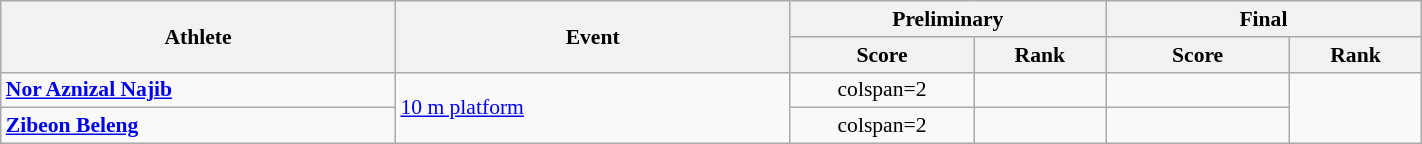<table class="wikitable" width="75%" style="text-align:center; font-size:90%;">
<tr>
<th rowspan="2" width="15%">Athlete</th>
<th rowspan="2" width="15%">Event</th>
<th colspan="2" width="12%">Preliminary</th>
<th colspan="2" width="12%">Final</th>
</tr>
<tr>
<th width="7%">Score</th>
<th>Rank</th>
<th width="7%">Score</th>
<th>Rank</th>
</tr>
<tr>
<td align=left><strong><a href='#'>Nor Aznizal Najib</a></strong></td>
<td align=left rowspan=2><a href='#'>10 m platform</a></td>
<td>colspan=2 </td>
<td></td>
<td></td>
</tr>
<tr>
<td align=left><strong><a href='#'>Zibeon Beleng</a></strong></td>
<td>colspan=2 </td>
<td></td>
<td></td>
</tr>
</table>
